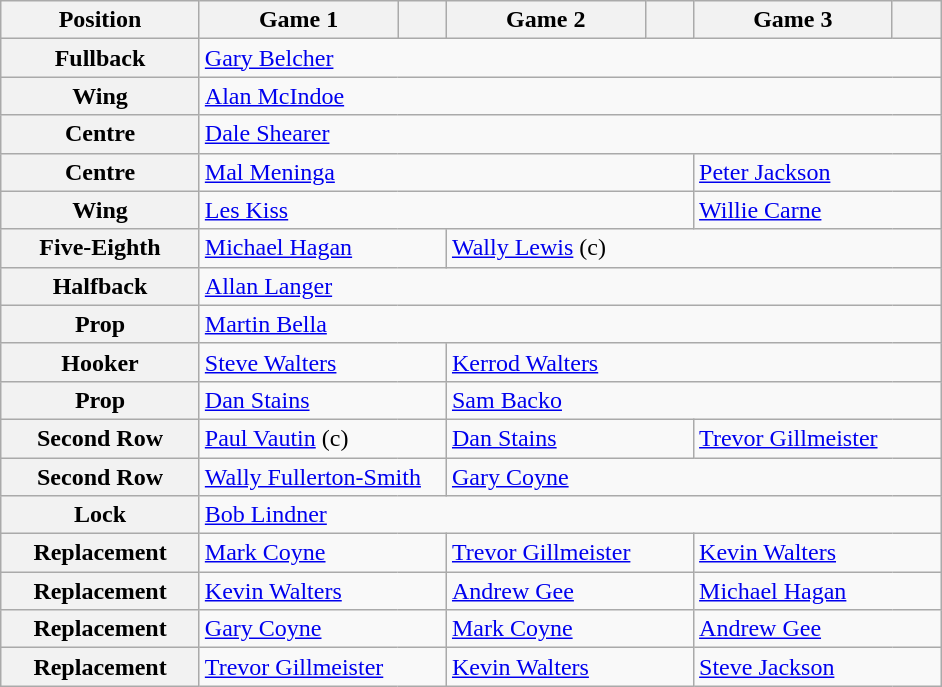<table class="wikitable">
<tr>
<th style="width:125px;">Position</th>
<th style="width:125px;">Game 1</th>
<th style="width:25px;"></th>
<th style="width:125px;">Game 2</th>
<th style="width:25px;"></th>
<th style="width:125px;">Game 3</th>
<th style="width:25px;"></th>
</tr>
<tr>
<th>Fullback</th>
<td colspan="6"> <a href='#'>Gary Belcher</a></td>
</tr>
<tr>
<th>Wing</th>
<td colspan="6"> <a href='#'>Alan McIndoe</a></td>
</tr>
<tr>
<th>Centre</th>
<td colspan="6"> <a href='#'>Dale Shearer</a></td>
</tr>
<tr>
<th>Centre</th>
<td colspan="4"> <a href='#'>Mal Meninga</a></td>
<td colspan="2"> <a href='#'>Peter Jackson</a></td>
</tr>
<tr>
<th>Wing</th>
<td colspan="4"> <a href='#'>Les Kiss</a></td>
<td colspan="2"> <a href='#'>Willie Carne</a></td>
</tr>
<tr>
<th>Five-Eighth</th>
<td colspan="2"> <a href='#'>Michael Hagan</a></td>
<td colspan="4"> <a href='#'>Wally Lewis</a> (c)</td>
</tr>
<tr>
<th>Halfback</th>
<td colspan="6"> <a href='#'>Allan Langer</a></td>
</tr>
<tr>
<th>Prop</th>
<td colspan="6"> <a href='#'>Martin Bella</a></td>
</tr>
<tr>
<th>Hooker</th>
<td colspan="2"> <a href='#'>Steve Walters</a></td>
<td colspan="4"> <a href='#'>Kerrod Walters</a></td>
</tr>
<tr>
<th>Prop</th>
<td colspan="2"> <a href='#'>Dan Stains</a></td>
<td colspan="4"> <a href='#'>Sam Backo</a></td>
</tr>
<tr>
<th>Second Row</th>
<td colspan="2"> <a href='#'>Paul Vautin</a> (c)</td>
<td colspan="2"> <a href='#'>Dan Stains</a></td>
<td colspan="2"> <a href='#'>Trevor Gillmeister</a></td>
</tr>
<tr>
<th>Second Row</th>
<td colspan="2"> <a href='#'>Wally Fullerton-Smith</a></td>
<td colspan="4"> <a href='#'>Gary Coyne</a></td>
</tr>
<tr>
<th>Lock</th>
<td colspan="6"> <a href='#'>Bob Lindner</a></td>
</tr>
<tr>
<th>Replacement</th>
<td colspan="2"> <a href='#'>Mark Coyne</a></td>
<td colspan="2"> <a href='#'>Trevor Gillmeister</a></td>
<td colspan="2"> <a href='#'>Kevin Walters</a></td>
</tr>
<tr>
<th>Replacement</th>
<td colspan="2"> <a href='#'>Kevin Walters</a></td>
<td colspan="2"> <a href='#'>Andrew Gee</a></td>
<td colspan="2"> <a href='#'>Michael Hagan</a></td>
</tr>
<tr>
<th>Replacement</th>
<td colspan="2"> <a href='#'>Gary Coyne</a></td>
<td colspan="2"> <a href='#'>Mark Coyne</a></td>
<td colspan="2"> <a href='#'>Andrew Gee</a></td>
</tr>
<tr>
<th>Replacement</th>
<td colspan="2"> <a href='#'>Trevor Gillmeister</a></td>
<td colspan="2"> <a href='#'>Kevin Walters</a></td>
<td colspan="2"> <a href='#'>Steve Jackson</a></td>
</tr>
</table>
